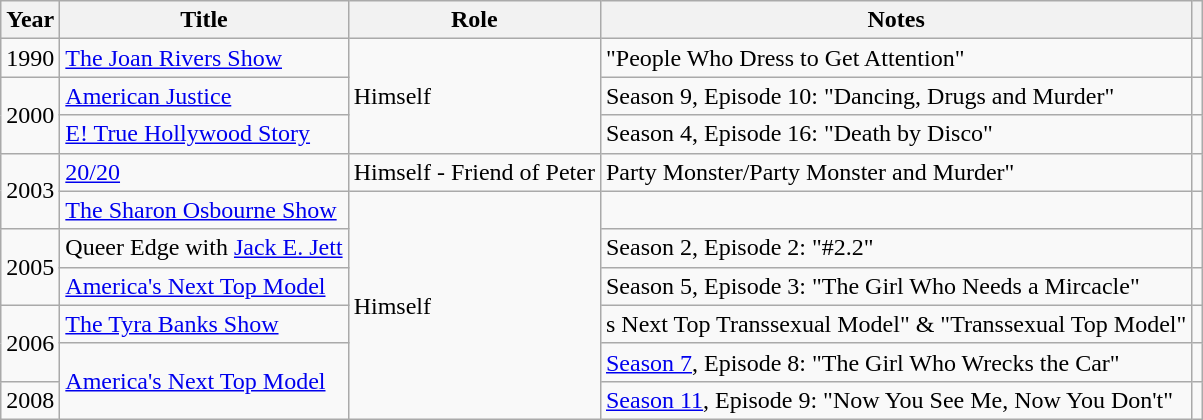<table class="wikitable plainrowheaders" style="text-align:left;">
<tr>
<th>Year</th>
<th>Title</th>
<th>Role</th>
<th>Notes</th>
<th></th>
</tr>
<tr>
<td>1990</td>
<td><a href='#'>The Joan Rivers Show</a></td>
<td rowspan="3">Himself</td>
<td>"People Who Dress to Get Attention"</td>
<td></td>
</tr>
<tr>
<td rowspan="2">2000</td>
<td><a href='#'>American Justice</a></td>
<td>Season 9, Episode 10: "Dancing, Drugs and Murder"</td>
<td></td>
</tr>
<tr>
<td><a href='#'>E! True Hollywood Story</a></td>
<td>Season 4, Episode 16: "Death by Disco"</td>
<td></td>
</tr>
<tr>
<td rowspan="2">2003</td>
<td><a href='#'>20/20</a></td>
<td>Himself - Friend of Peter</td>
<td>Party Monster/Party Monster and Murder"</td>
<td></td>
</tr>
<tr>
<td><a href='#'>The Sharon Osbourne Show</a></td>
<td rowspan="6">Himself</td>
<td></td>
<td></td>
</tr>
<tr>
<td rowspan="2">2005</td>
<td>Queer Edge with <a href='#'>Jack E. Jett</a></td>
<td>Season 2, Episode 2: "#2.2"</td>
<td></td>
</tr>
<tr>
<td><a href='#'>America's Next Top Model</a></td>
<td>Season 5, Episode 3: "The Girl Who Needs a Mircacle"</td>
<td></td>
</tr>
<tr>
<td rowspan="2">2006</td>
<td><a href='#'>The Tyra Banks Show</a></td>
<td>s Next Top Transsexual Model" & "Transsexual Top Model"</td>
<td></td>
</tr>
<tr>
<td rowspan="2"><a href='#'>America's Next Top Model</a></td>
<td><a href='#'>Season 7</a>, Episode 8: "The Girl Who Wrecks the Car"</td>
<td></td>
</tr>
<tr>
<td>2008</td>
<td><a href='#'>Season 11</a>, Episode 9: "Now You See Me, Now You Don't"</td>
<td></td>
</tr>
</table>
